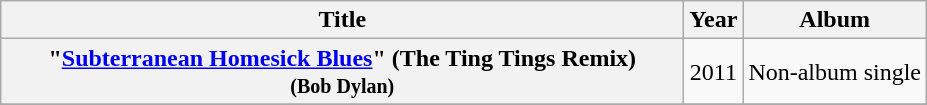<table class="wikitable plainrowheaders" style="text-align:center;" border="1">
<tr>
<th scope="col" style="width:28em;">Title</th>
<th scope="col">Year</th>
<th scope="col">Album</th>
</tr>
<tr>
<th scope="row">"<a href='#'>Subterranean Homesick Blues</a>" (The Ting Tings Remix)<br><small>(Bob Dylan)</small></th>
<td rowspan="1">2011</td>
<td>Non-album single</td>
</tr>
<tr>
</tr>
</table>
